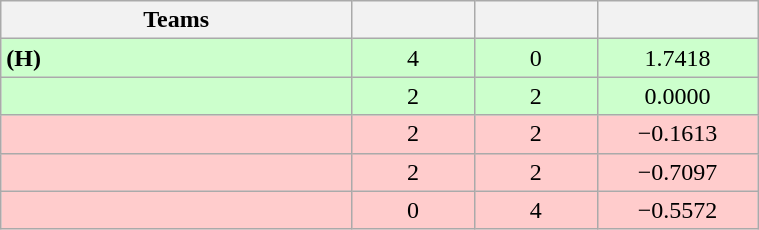<table class="wikitable" width="40%" style="text-align:center;">
<tr>
<th width="20%">Teams</th>
<th width="7%"></th>
<th width="7%"></th>
<th width="7%"></th>
</tr>
<tr bgcolor=#cfc>
<td align=left> <strong>(H)</strong></td>
<td>4</td>
<td>0</td>
<td>1.7418</td>
</tr>
<tr bgcolor=#cfc>
<td align=left></td>
<td>2</td>
<td>2</td>
<td>0.0000</td>
</tr>
<tr bgcolor=#fcc>
<td align=left></td>
<td>2</td>
<td>2</td>
<td>−0.1613</td>
</tr>
<tr bgcolor=#fcc>
<td align=left></td>
<td>2</td>
<td>2</td>
<td>−0.7097</td>
</tr>
<tr bgcolor=#fcc>
<td align=left></td>
<td>0</td>
<td>4</td>
<td>−0.5572</td>
</tr>
</table>
